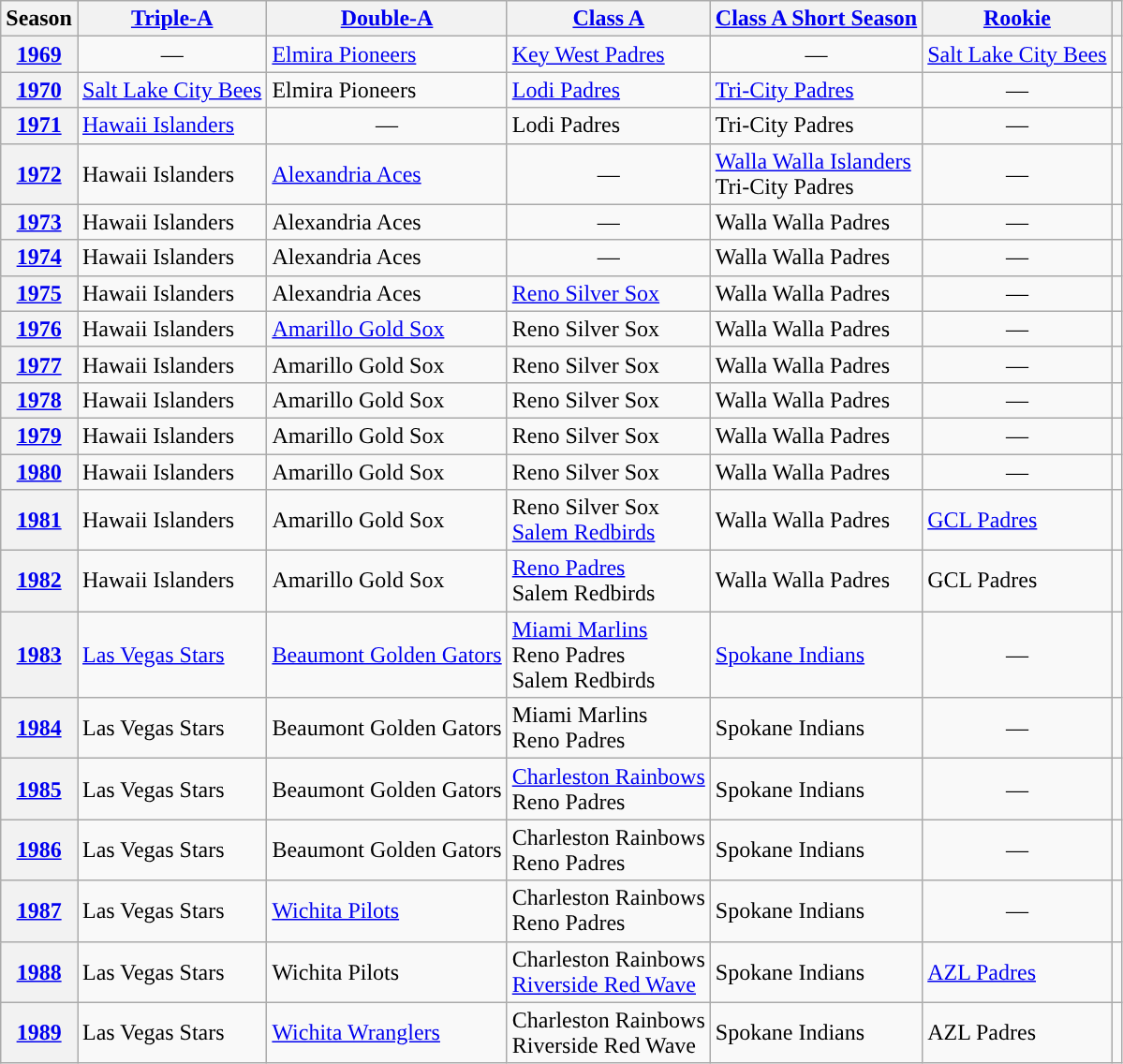<table class="wikitable plainrowheaders">
<tr>
<th scope="col">Season</th>
<th scope="col"><a href='#'><span>Triple-A</span></a></th>
<th scope="col"><a href='#'><span>Double-A</span></a></th>
<th scope="col"><a href='#'><span>Class A</span></a></th>
<th scope="col"><a href='#'><span>Class A Short Season</span></a></th>
<th scope="col"><a href='#'><span>Rookie</span></a></th>
<th scope="col"></th>
</tr>
<tr>
<th scope="row" style="text-align:center"><a href='#'>1969</a></th>
<td align="center">—</td>
<td><a href='#'>Elmira Pioneers</a></td>
<td><a href='#'>Key West Padres</a></td>
<td align="center">—</td>
<td><a href='#'>Salt Lake City Bees</a></td>
<td align="center"></td>
</tr>
<tr>
<th scope="row" style="text-align:center"><a href='#'>1970</a></th>
<td><a href='#'>Salt Lake City Bees</a></td>
<td>Elmira Pioneers</td>
<td><a href='#'>Lodi Padres</a></td>
<td><a href='#'>Tri-City Padres</a></td>
<td align="center">—</td>
<td align="center"></td>
</tr>
<tr>
<th scope="row" style="text-align:center"><a href='#'>1971</a></th>
<td><a href='#'>Hawaii Islanders</a></td>
<td align="center">—</td>
<td>Lodi Padres</td>
<td>Tri-City Padres</td>
<td align="center">—</td>
<td align="center"></td>
</tr>
<tr>
<th scope="row" style="text-align:center"><a href='#'>1972</a></th>
<td>Hawaii Islanders</td>
<td><a href='#'>Alexandria Aces</a></td>
<td align="center">—</td>
<td><a href='#'>Walla Walla Islanders</a><br>Tri-City Padres</td>
<td align="center">—</td>
<td align="center"></td>
</tr>
<tr>
<th scope="row" style="text-align:center"><a href='#'>1973</a></th>
<td>Hawaii Islanders</td>
<td>Alexandria Aces</td>
<td align="center">—</td>
<td>Walla Walla Padres</td>
<td align="center">—</td>
<td align="center"></td>
</tr>
<tr>
<th scope="row" style="text-align:center"><a href='#'>1974</a></th>
<td>Hawaii Islanders</td>
<td>Alexandria Aces</td>
<td align="center">—</td>
<td>Walla Walla Padres</td>
<td align="center">—</td>
<td align="center"></td>
</tr>
<tr>
<th scope="row" style="text-align:center"><a href='#'>1975</a></th>
<td>Hawaii Islanders</td>
<td>Alexandria Aces</td>
<td><a href='#'>Reno Silver Sox</a></td>
<td>Walla Walla Padres</td>
<td align="center">—</td>
<td align="center"></td>
</tr>
<tr>
<th scope="row" style="text-align:center"><a href='#'>1976</a></th>
<td>Hawaii Islanders</td>
<td><a href='#'>Amarillo Gold Sox</a></td>
<td>Reno Silver Sox</td>
<td>Walla Walla Padres</td>
<td align="center">—</td>
<td align="center"></td>
</tr>
<tr>
<th scope="row" style="text-align:center"><a href='#'>1977</a></th>
<td>Hawaii Islanders</td>
<td>Amarillo Gold Sox</td>
<td>Reno Silver Sox</td>
<td>Walla Walla Padres</td>
<td align="center">—</td>
<td align="center"></td>
</tr>
<tr>
<th scope="row" style="text-align:center"><a href='#'>1978</a></th>
<td>Hawaii Islanders</td>
<td>Amarillo Gold Sox</td>
<td>Reno Silver Sox</td>
<td>Walla Walla Padres</td>
<td align="center">—</td>
<td align="center"></td>
</tr>
<tr>
<th scope="row" style="text-align:center"><a href='#'>1979</a></th>
<td>Hawaii Islanders</td>
<td>Amarillo Gold Sox</td>
<td>Reno Silver Sox</td>
<td>Walla Walla Padres</td>
<td align="center">—</td>
<td align="center"></td>
</tr>
<tr>
<th scope="row" style="text-align:center"><a href='#'>1980</a></th>
<td>Hawaii Islanders</td>
<td>Amarillo Gold Sox</td>
<td>Reno Silver Sox</td>
<td>Walla Walla Padres</td>
<td align="center">—</td>
<td align="center"></td>
</tr>
<tr>
<th scope="row" style="text-align:center"><a href='#'>1981</a></th>
<td>Hawaii Islanders</td>
<td>Amarillo Gold Sox</td>
<td>Reno Silver Sox<br><a href='#'>Salem Redbirds</a></td>
<td>Walla Walla Padres</td>
<td><a href='#'>GCL Padres</a></td>
<td align="center"></td>
</tr>
<tr>
<th scope="row" style="text-align:center"><a href='#'>1982</a></th>
<td>Hawaii Islanders</td>
<td>Amarillo Gold Sox</td>
<td><a href='#'>Reno Padres</a><br>Salem Redbirds</td>
<td>Walla Walla Padres</td>
<td>GCL Padres</td>
<td align="center"></td>
</tr>
<tr>
<th scope="row" style="text-align:center"><a href='#'>1983</a></th>
<td><a href='#'>Las Vegas Stars</a></td>
<td><a href='#'>Beaumont Golden Gators</a></td>
<td><a href='#'>Miami Marlins</a><br>Reno Padres<br>Salem Redbirds</td>
<td><a href='#'>Spokane Indians</a></td>
<td align="center">—</td>
<td align="center"></td>
</tr>
<tr>
<th scope="row" style="text-align:center"><a href='#'>1984</a></th>
<td>Las Vegas Stars</td>
<td>Beaumont Golden Gators</td>
<td>Miami Marlins<br>Reno Padres</td>
<td>Spokane Indians</td>
<td align="center">—</td>
<td align="center"></td>
</tr>
<tr>
<th scope="row" style="text-align:center"><a href='#'>1985</a></th>
<td>Las Vegas Stars</td>
<td>Beaumont Golden Gators</td>
<td><a href='#'>Charleston Rainbows</a><br>Reno Padres</td>
<td>Spokane Indians</td>
<td align="center">—</td>
<td align="center"></td>
</tr>
<tr>
<th scope="row" style="text-align:center"><a href='#'>1986</a></th>
<td>Las Vegas Stars</td>
<td>Beaumont Golden Gators</td>
<td>Charleston Rainbows<br>Reno Padres</td>
<td>Spokane Indians</td>
<td align="center">—</td>
<td align="center"></td>
</tr>
<tr>
<th scope="row" style="text-align:center"><a href='#'>1987</a></th>
<td>Las Vegas Stars</td>
<td><a href='#'>Wichita Pilots</a></td>
<td>Charleston Rainbows<br>Reno Padres</td>
<td>Spokane Indians</td>
<td align="center">—</td>
<td align="center"></td>
</tr>
<tr>
<th scope="row" style="text-align:center"><a href='#'>1988</a></th>
<td>Las Vegas Stars</td>
<td>Wichita Pilots</td>
<td>Charleston Rainbows<br><a href='#'>Riverside Red Wave</a></td>
<td>Spokane Indians</td>
<td><a href='#'>AZL Padres</a></td>
<td align="center"></td>
</tr>
<tr>
<th scope="row" style="text-align:center"><a href='#'>1989</a></th>
<td>Las Vegas Stars</td>
<td><a href='#'>Wichita Wranglers</a></td>
<td>Charleston Rainbows<br>Riverside Red Wave</td>
<td>Spokane Indians</td>
<td>AZL Padres</td>
<td align="center"></td>
</tr>
</table>
